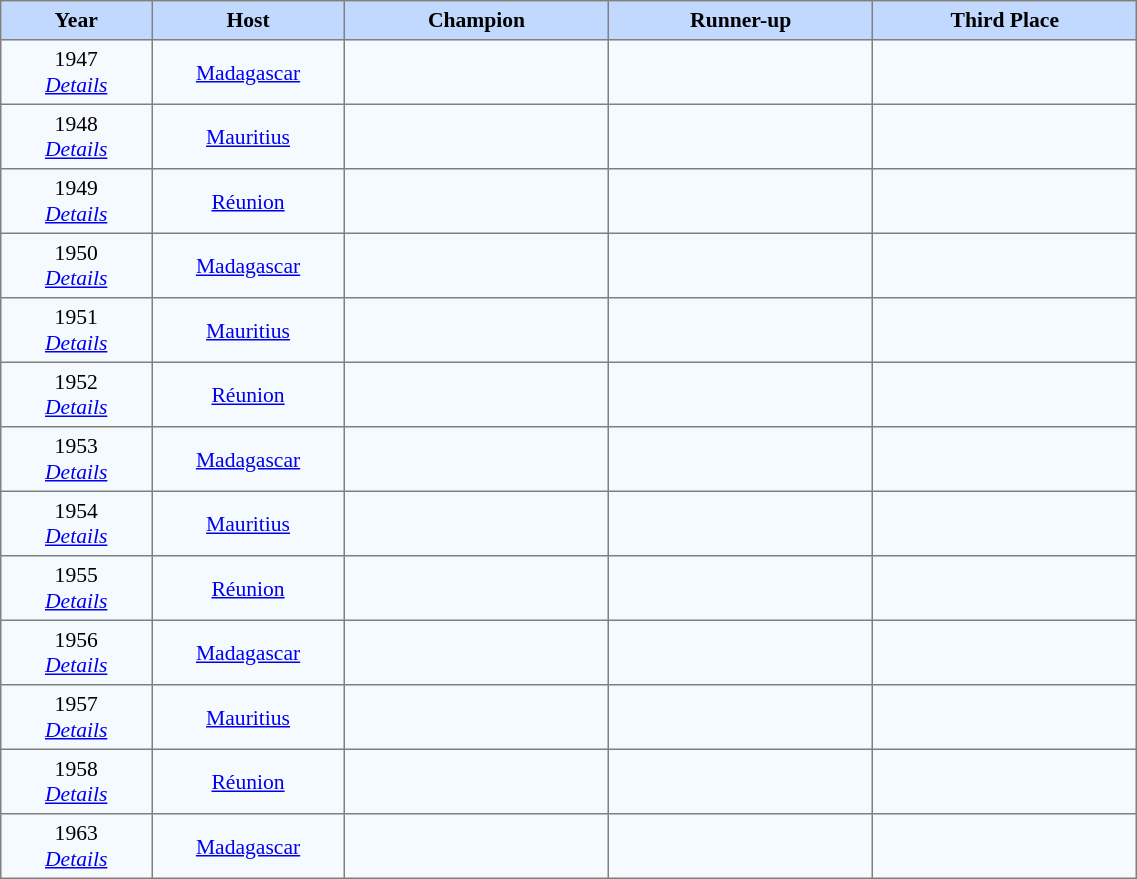<table border=1 style="border-collapse:collapse; font-size:90%;" cellpadding=4 cellspacing=0 width=60%>
<tr bgcolor=#C1D8FF>
<th width=8%>Year</th>
<th width=10%>Host</th>
<th width=14%>Champion</th>
<th width=14%>Runner-up</th>
<th width=14%>Third Place</th>
</tr>
<tr align=center bgcolor=#F5FAFF>
<td>1947 <br><em><a href='#'>Details</a></em></td>
<td><a href='#'>Madagascar</a></td>
<td><strong></strong></td>
<td></td>
<td></td>
</tr>
<tr align=center bgcolor=#F5FAFF>
<td>1948 <br><em><a href='#'>Details</a></em></td>
<td><a href='#'>Mauritius</a></td>
<td><strong></strong></td>
<td></td>
<td></td>
</tr>
<tr align=center bgcolor=#F5FAFF>
<td>1949 <br><em><a href='#'>Details</a></em></td>
<td><a href='#'>Réunion</a></td>
<td><strong></strong></td>
<td></td>
<td></td>
</tr>
<tr align=center bgcolor=#F5FAFF>
<td>1950 <br><em><a href='#'>Details</a></em></td>
<td><a href='#'>Madagascar</a></td>
<td><strong></strong></td>
<td></td>
<td></td>
</tr>
<tr align=center bgcolor=#F5FAFF>
<td>1951 <br><em><a href='#'>Details</a></em></td>
<td><a href='#'>Mauritius</a></td>
<td><strong></strong></td>
<td></td>
<td></td>
</tr>
<tr align=center bgcolor=#F5FAFF>
<td>1952 <br><em><a href='#'>Details</a></em></td>
<td><a href='#'>Réunion</a></td>
<td><strong></strong></td>
<td></td>
<td></td>
</tr>
<tr align=center bgcolor=#F5FAFF>
<td>1953 <br><em><a href='#'>Details</a></em></td>
<td><a href='#'>Madagascar</a></td>
<td><strong></strong></td>
<td></td>
<td></td>
</tr>
<tr align=center bgcolor=#F5FAFF>
<td>1954 <br><em><a href='#'>Details</a></em></td>
<td><a href='#'>Mauritius</a></td>
<td><strong></strong></td>
<td></td>
<td></td>
</tr>
<tr align=center bgcolor=#F5FAFF>
<td>1955 <br><em><a href='#'>Details</a></em></td>
<td><a href='#'>Réunion</a></td>
<td><strong></strong></td>
<td></td>
<td></td>
</tr>
<tr align=center bgcolor=#F5FAFF>
<td>1956 <br><em><a href='#'>Details</a></em></td>
<td><a href='#'>Madagascar</a></td>
<td><strong></strong></td>
<td></td>
<td></td>
</tr>
<tr align=center bgcolor=#F5FAFF>
<td>1957 <br><em><a href='#'>Details</a></em></td>
<td><a href='#'>Mauritius</a></td>
<td><strong></strong></td>
<td></td>
<td></td>
</tr>
<tr align=center bgcolor=#F5FAFF>
<td>1958 <br><em><a href='#'>Details</a></em></td>
<td><a href='#'>Réunion</a></td>
<td><strong></strong></td>
<td></td>
<td></td>
</tr>
<tr align=center bgcolor=#F5FAFF>
<td>1963 <br><em><a href='#'>Details</a></em></td>
<td><a href='#'>Madagascar</a></td>
<td><strong></strong></td>
<td></td>
<td></td>
</tr>
</table>
